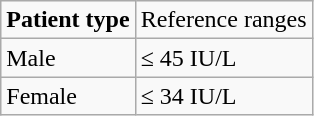<table class="wikitable">
<tr>
<td><strong>Patient type</strong></td>
<td>Reference ranges</td>
</tr>
<tr>
<td>Male</td>
<td>≤ 45 IU/L</td>
</tr>
<tr>
<td>Female</td>
<td>≤ 34 IU/L</td>
</tr>
</table>
